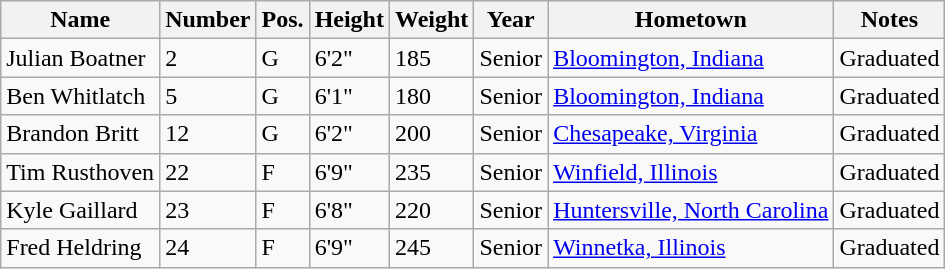<table class="wikitable sortable">
<tr>
<th>Name</th>
<th>Number</th>
<th>Pos.</th>
<th>Height</th>
<th>Weight</th>
<th>Year</th>
<th>Hometown</th>
<th class="unsortable">Notes</th>
</tr>
<tr>
<td>Julian Boatner</td>
<td>2</td>
<td>G</td>
<td>6'2"</td>
<td>185</td>
<td>Senior</td>
<td><a href='#'>Bloomington, Indiana</a></td>
<td>Graduated</td>
</tr>
<tr>
<td>Ben Whitlatch</td>
<td>5</td>
<td>G</td>
<td>6'1"</td>
<td>180</td>
<td>Senior</td>
<td><a href='#'>Bloomington, Indiana</a></td>
<td>Graduated</td>
</tr>
<tr>
<td>Brandon Britt</td>
<td>12</td>
<td>G</td>
<td>6'2"</td>
<td>200</td>
<td>Senior</td>
<td><a href='#'>Chesapeake, Virginia</a></td>
<td>Graduated</td>
</tr>
<tr>
<td>Tim Rusthoven</td>
<td>22</td>
<td>F</td>
<td>6'9"</td>
<td>235</td>
<td>Senior</td>
<td><a href='#'>Winfield, Illinois</a></td>
<td>Graduated</td>
</tr>
<tr>
<td>Kyle Gaillard</td>
<td>23</td>
<td>F</td>
<td>6'8"</td>
<td>220</td>
<td>Senior</td>
<td><a href='#'>Huntersville, North Carolina</a></td>
<td>Graduated</td>
</tr>
<tr>
<td>Fred Heldring</td>
<td>24</td>
<td>F</td>
<td>6'9"</td>
<td>245</td>
<td>Senior</td>
<td><a href='#'>Winnetka, Illinois</a></td>
<td>Graduated</td>
</tr>
</table>
